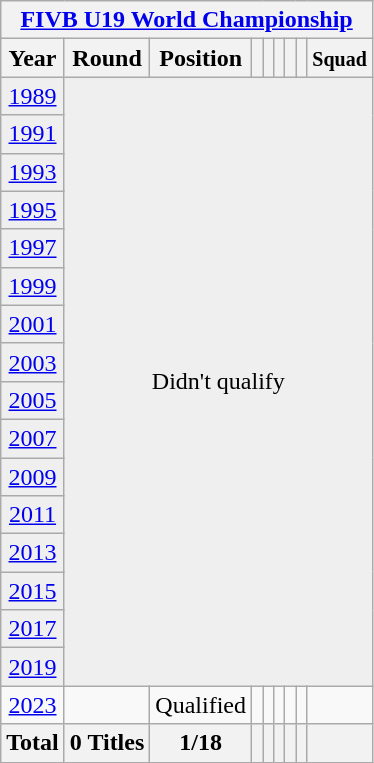<table class="wikitable" style="text-align: center;">
<tr>
<th colspan=9><a href='#'>FIVB U19 World Championship</a></th>
</tr>
<tr>
<th>Year</th>
<th>Round</th>
<th>Position</th>
<th></th>
<th></th>
<th></th>
<th></th>
<th></th>
<th><small>Squad</small></th>
</tr>
<tr bgcolor="efefef">
<td> <a href='#'>1989</a></td>
<td colspan=9 rowspan=16>Didn't qualify</td>
</tr>
<tr bgcolor="efefef">
<td> <a href='#'>1991</a></td>
</tr>
<tr bgcolor="efefef">
<td> <a href='#'>1993</a></td>
</tr>
<tr bgcolor="efefef">
<td> <a href='#'>1995</a></td>
</tr>
<tr bgcolor="efefef">
<td> <a href='#'>1997</a></td>
</tr>
<tr bgcolor="efefef">
<td> <a href='#'>1999</a></td>
</tr>
<tr bgcolor="efefef">
<td> <a href='#'>2001</a></td>
</tr>
<tr bgcolor="efefef">
<td> <a href='#'>2003</a></td>
</tr>
<tr bgcolor="efefef">
<td> <a href='#'>2005</a></td>
</tr>
<tr bgcolor="efefef">
<td> <a href='#'>2007</a></td>
</tr>
<tr bgcolor="efefef">
<td> <a href='#'>2009</a></td>
</tr>
<tr bgcolor="efefef">
<td> <a href='#'>2011</a></td>
</tr>
<tr bgcolor="efefef">
<td> <a href='#'>2013</a></td>
</tr>
<tr bgcolor="efefef">
<td> <a href='#'>2015</a></td>
</tr>
<tr bgcolor="efefef">
<td> <a href='#'>2017</a></td>
</tr>
<tr bgcolor="efefef">
<td> <a href='#'>2019</a></td>
</tr>
<tr>
<td> <a href='#'>2023</a></td>
<td></td>
<td>Qualified</td>
<td></td>
<td></td>
<td></td>
<td></td>
<td></td>
<td></td>
</tr>
<tr>
<th>Total</th>
<th>0 Titles</th>
<th>1/18</th>
<th></th>
<th></th>
<th></th>
<th></th>
<th></th>
<th></th>
</tr>
</table>
